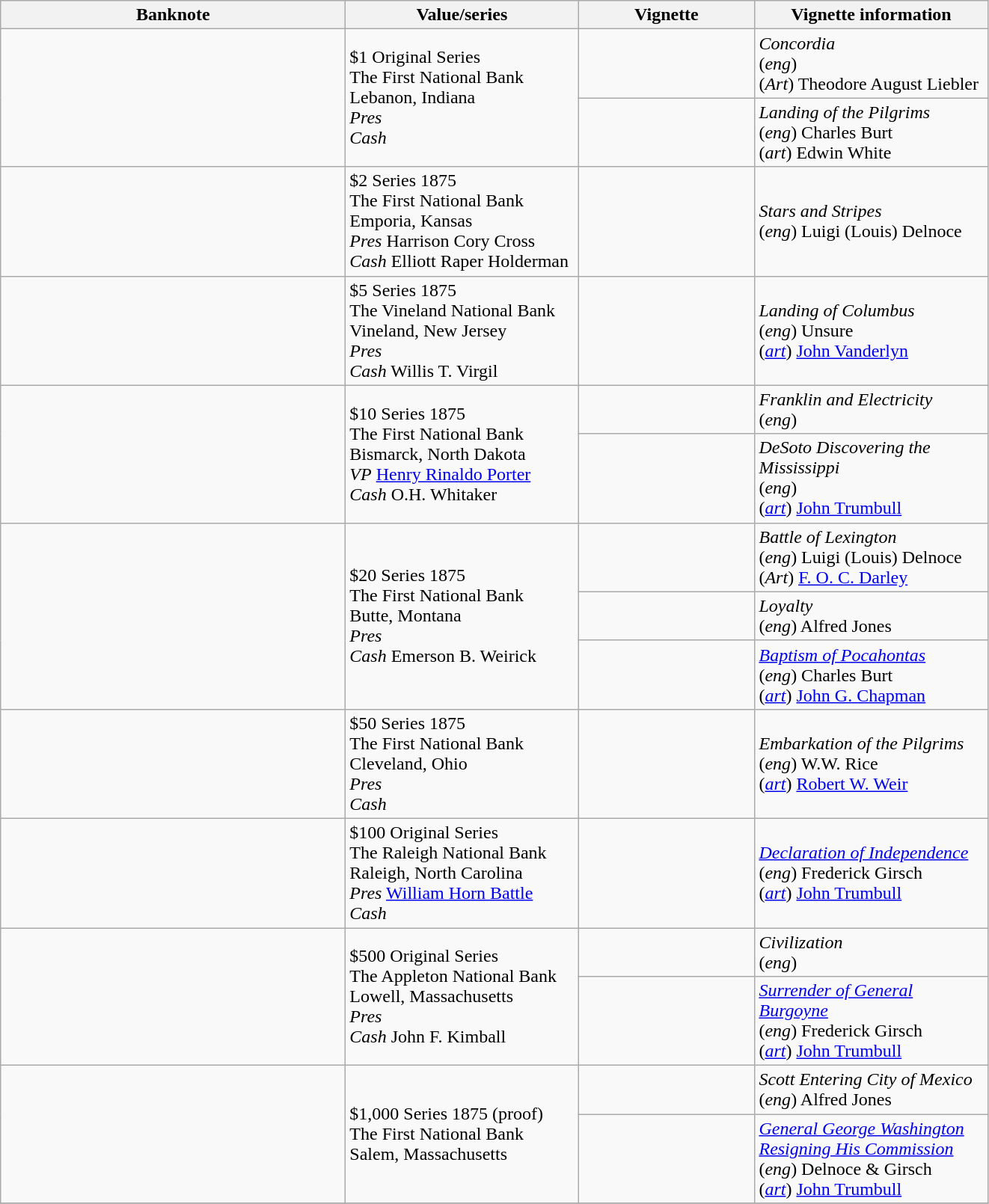<table class="wikitable sortable">
<tr>
<th scope="col" style="width:300px;" class="unsortable">Banknote</th>
<th scope="col" style="width:200px;" class="unsortable">Value/series</th>
<th scope="col" style="width:150px;" class="unsortable">Vignette</th>
<th scope="col" style="width:200px;">Vignette information</th>
</tr>
<tr>
<td rowspan="2"></td>
<td rowspan="2">$1 Original Series<br>The First National Bank<br>Lebanon, Indiana<br><em>Pres</em> <br><em>Cash</em> </td>
<td></td>
<td><em>Concordia</em><br>(<em>eng</em>) <br>(<em>Art</em>) Theodore August Liebler</td>
</tr>
<tr>
<td></td>
<td><em>Landing of the Pilgrims</em><br>(<em>eng</em>) Charles Burt<br>(<em>art</em>) Edwin White</td>
</tr>
<tr>
<td></td>
<td>$2 Series 1875<br>The First National Bank<br>Emporia, Kansas<br><em>Pres</em> Harrison Cory Cross<br><em>Cash</em> Elliott Raper Holderman</td>
<td></td>
<td><em>Stars and Stripes</em><br>(<em>eng</em>) Luigi (Louis) Delnoce</td>
</tr>
<tr>
<td></td>
<td>$5 Series 1875<br>The Vineland National Bank<br>Vineland, New Jersey<br><em>Pres</em> <br><em>Cash</em> Willis T. Virgil</td>
<td></td>
<td><em>Landing of Columbus</em><br>(<em>eng</em>) Unsure<br>(<em><a href='#'>art</a></em>) <a href='#'>John Vanderlyn</a></td>
</tr>
<tr>
<td rowspan="2"></td>
<td rowspan="2">$10 Series 1875<br>The First National Bank<br>Bismarck, North Dakota<br><em>VP</em> <a href='#'>Henry Rinaldo Porter</a><br><em>Cash</em> O.H. Whitaker</td>
<td></td>
<td><em>Franklin and Electricity</em><br>(<em>eng</em>) </td>
</tr>
<tr>
<td></td>
<td><em>DeSoto Discovering the Mississippi</em><br>(<em>eng</em>) <br>(<em><a href='#'>art</a></em>) <a href='#'>John Trumbull</a></td>
</tr>
<tr>
<td rowspan="3"></td>
<td rowspan="3">$20 Series 1875<br>The First National Bank<br>Butte, Montana<br><em>Pres</em> <br><em>Cash</em> Emerson B. Weirick</td>
<td></td>
<td><em>Battle of Lexington</em><br>(<em>eng</em>) Luigi (Louis) Delnoce<br>(<em>Art</em>) <a href='#'>F. O. C. Darley</a></td>
</tr>
<tr>
<td></td>
<td><em>Loyalty</em><br>(<em>eng</em>) Alfred Jones</td>
</tr>
<tr>
<td></td>
<td><em><a href='#'>Baptism of Pocahontas</a></em><br>(<em>eng</em>) Charles Burt<br>(<em><a href='#'>art</a></em>) <a href='#'>John G. Chapman</a></td>
</tr>
<tr>
<td></td>
<td>$50 Series 1875<br>The First National Bank<br>Cleveland, Ohio<br><em>Pres</em> <br><em>Cash</em> </td>
<td></td>
<td><em>Embarkation of the Pilgrims</em><br>(<em>eng</em>) W.W. Rice<br>(<em><a href='#'>art</a></em>) <a href='#'>Robert W. Weir</a></td>
</tr>
<tr>
<td></td>
<td>$100 Original Series<br>The Raleigh National Bank<br>Raleigh, North Carolina<br><em>Pres</em> <a href='#'>William Horn Battle</a><br><em>Cash</em> </td>
<td></td>
<td><em><a href='#'>Declaration of Independence</a></em><br>(<em>eng</em>) Frederick Girsch<br>(<em><a href='#'>art</a></em>) <a href='#'>John Trumbull</a></td>
</tr>
<tr>
<td rowspan="2"></td>
<td rowspan="2">$500 Original Series<br>The Appleton National Bank<br>Lowell, Massachusetts<br><em>Pres</em> <br><em>Cash</em> John F. Kimball</td>
<td></td>
<td><em>Civilization</em><br>(<em>eng</em>) </td>
</tr>
<tr>
<td></td>
<td><em><a href='#'>Surrender of General Burgoyne</a></em><br>(<em>eng</em>) Frederick Girsch<br>(<em><a href='#'>art</a></em>) <a href='#'>John Trumbull</a></td>
</tr>
<tr>
<td rowspan="2"></td>
<td rowspan="2">$1,000 Series 1875 (proof)<br>The First National Bank<br>Salem, Massachusetts</td>
<td></td>
<td><em>Scott Entering City of Mexico</em><br>(<em>eng</em>) Alfred Jones</td>
</tr>
<tr>
<td></td>
<td><em><a href='#'>General George Washington Resigning His Commission</a></em><br>(<em>eng</em>) Delnoce & Girsch<br>(<em><a href='#'>art</a></em>) <a href='#'>John Trumbull</a></td>
</tr>
<tr>
</tr>
</table>
